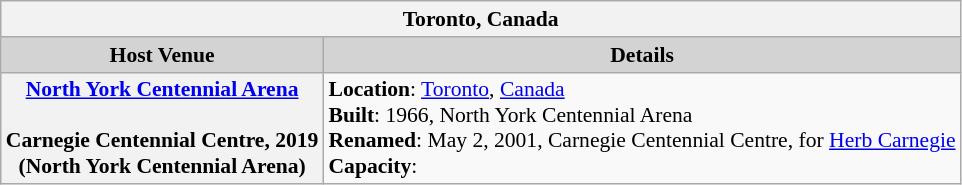<table class="wikitable" style="text-align:centre; font-size:90%">
<tr>
<th style="background:lightred"; colspan=4>Toronto, Canada</th>
</tr>
<tr>
<th style="background:lightgrey";>Host Venue</th>
<th style="background:lightgrey";>Details</th>
</tr>
<tr align=left>
<th><a href='#'>North York Centennial Arena</a><br><br>Carnegie Centennial Centre, 2019<br>(North York Centennial Arena)</th>
<td><strong>Location</strong>:  <a href='#'>Toronto</a>, <a href='#'>Canada</a><br><strong>Built</strong>: 1966, North York Centennial Arena<br><strong>Renamed</strong>: May 2, 2001, Carnegie Centennial Centre, for <a href='#'>Herb Carnegie</a><br><strong>Capacity</strong>:</td>
</tr>
</table>
